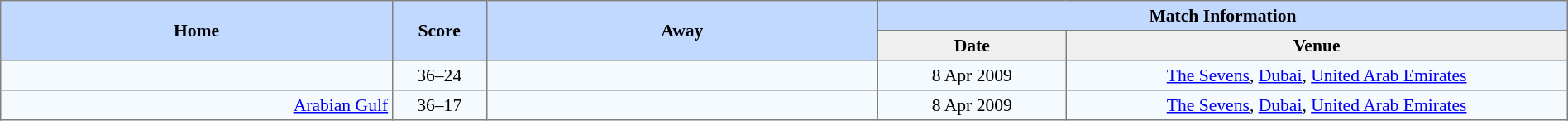<table border=1 style="border-collapse:collapse; font-size:90%; text-align:center;" cellpadding=3 cellspacing=0 width=100%>
<tr bgcolor=#C1D8FF>
<th rowspan=2 width=25%>Home</th>
<th rowspan=2 width=6%>Score</th>
<th rowspan=2 width=25%>Away</th>
<th colspan=6>Match Information</th>
</tr>
<tr bgcolor=#EFEFEF>
<th width=12%>Date</th>
<th width=32%>Venue</th>
</tr>
<tr bgcolor=#F5FAFF>
<td align=right></td>
<td>36–24</td>
<td align=left></td>
<td>8 Apr 2009</td>
<td><a href='#'>The Sevens</a>, <a href='#'>Dubai</a>, <a href='#'>United Arab Emirates</a></td>
</tr>
<tr bgcolor=#F5FAFF>
<td align=right><a href='#'>Arabian Gulf</a></td>
<td>36–17</td>
<td align=left></td>
<td>8 Apr 2009</td>
<td><a href='#'>The Sevens</a>, <a href='#'>Dubai</a>, <a href='#'>United Arab Emirates</a></td>
</tr>
</table>
